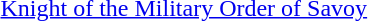<table>
<tr>
<td rowspan=2 style="width:60px; vertical-align:top;"></td>
<td><a href='#'>Knight of the Military Order of Savoy</a></td>
</tr>
<tr>
<td></td>
</tr>
</table>
